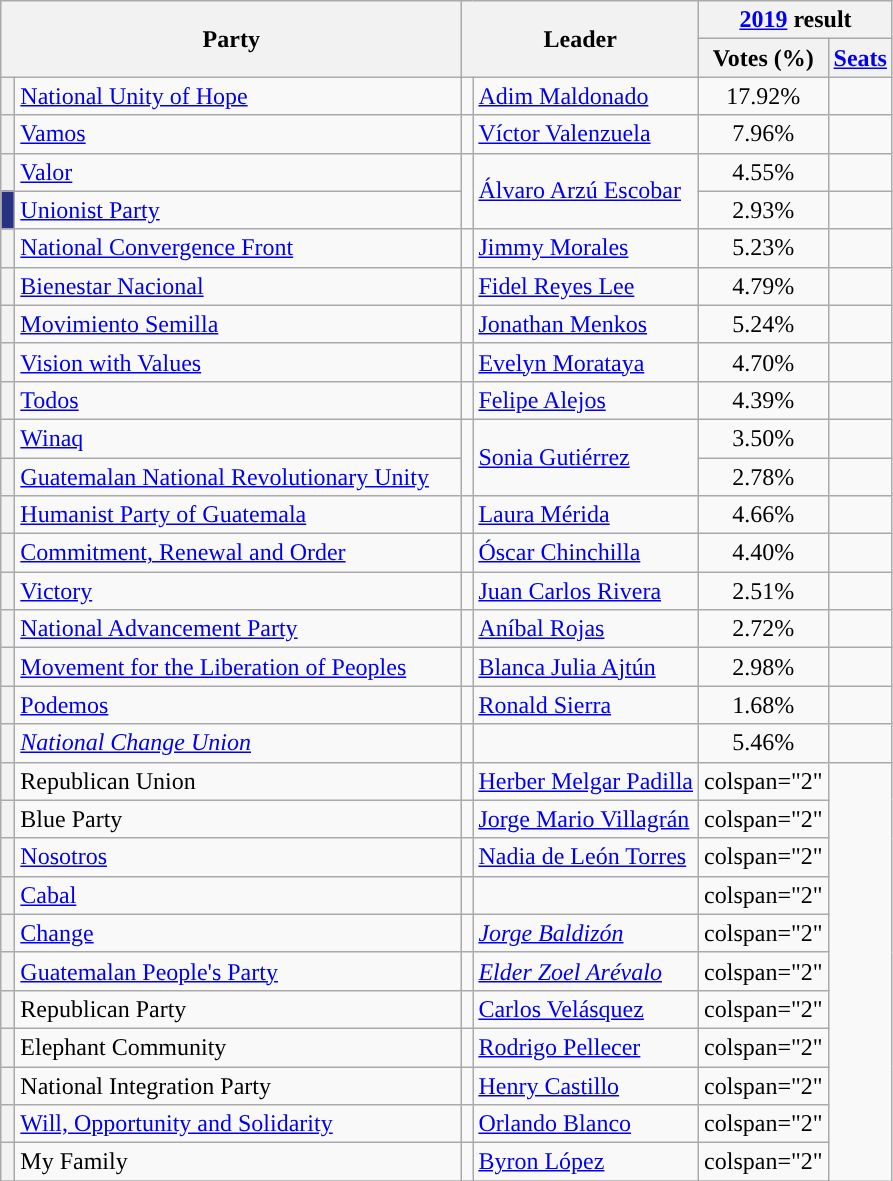<table class="wikitable sortable">
<tr>
<th rowspan=2 colspan=2 width=300px>Party</th>
<th rowspan=2 colspan=2>Leader</th>
<th colspan=2><a href='#'>2019</a> result</th>
</tr>
<tr>
<th>Votes (%)</th>
<th><a href='#'>Seats</a></th>
</tr>
<tr>
<th style="background:"></th>
<td><a href='#'>National Unity of Hope</a></td>
<td></td>
<td><a href='#'>Adim Maldonado</a></td>
<td align=center>17.92%</td>
<td></td>
</tr>
<tr>
<th style="background:"></th>
<td><a href='#'>Vamos</a></td>
<td></td>
<td><a href='#'>Víctor Valenzuela</a></td>
<td align=center>7.96%</td>
<td></td>
</tr>
<tr>
<th style="background:"></th>
<td><a href='#'>Valor</a></td>
<td rowspan=2></td>
<td rowspan=2><a href='#'>Álvaro Arzú Escobar</a></td>
<td align=center>4.55%</td>
<td></td>
</tr>
<tr>
<th style="background:#273284; width:2px;"></th>
<td><a href='#'>Unionist Party</a></td>
<td align=center>2.93%</td>
<td></td>
</tr>
<tr>
<th style="background:"></th>
<td><a href='#'>National Convergence Front</a></td>
<td></td>
<td><a href='#'>Jimmy Morales</a></td>
<td align=center>5.23%</td>
<td></td>
</tr>
<tr>
<th style="background:"></th>
<td><a href='#'>Bienestar Nacional</a></td>
<td></td>
<td><a href='#'>Fidel Reyes Lee</a></td>
<td align=center>4.79%</td>
<td></td>
</tr>
<tr>
<th style="background:"></th>
<td><a href='#'>Movimiento Semilla</a></td>
<td></td>
<td><a href='#'>Jonathan Menkos</a></td>
<td align=center>5.24%</td>
<td></td>
</tr>
<tr>
<th style="background:"></th>
<td><a href='#'>Vision with Values</a></td>
<td></td>
<td><a href='#'>Evelyn Morataya</a></td>
<td align=center>4.70%</td>
<td></td>
</tr>
<tr>
<th style="background:"></th>
<td><a href='#'>Todos</a></td>
<td></td>
<td><a href='#'>Felipe Alejos</a></td>
<td align=center>4.39%</td>
<td></td>
</tr>
<tr>
<th style="background:"></th>
<td><a href='#'>Winaq</a></td>
<td rowspan=2></td>
<td rowspan=2><a href='#'>Sonia Gutiérrez</a></td>
<td align=center>3.50%</td>
<td></td>
</tr>
<tr>
<th style="background:"></th>
<td><a href='#'>Guatemalan National Revolutionary Unity</a></td>
<td align=center>2.78%</td>
<td></td>
</tr>
<tr>
<th style="background:"></th>
<td><a href='#'>Humanist Party of Guatemala</a></td>
<td></td>
<td><a href='#'>Laura Mérida</a></td>
<td align=center>4.66%</td>
<td></td>
</tr>
<tr>
<th style="background:"></th>
<td><a href='#'>Commitment, Renewal and Order</a></td>
<td></td>
<td><a href='#'>Óscar Chinchilla</a></td>
<td align=center>4.40%</td>
<td></td>
</tr>
<tr>
<th style="background:"></th>
<td><a href='#'>Victory</a></td>
<td></td>
<td><a href='#'>Juan Carlos Rivera</a></td>
<td align=center>2.51%</td>
<td></td>
</tr>
<tr>
<th style="background:"></th>
<td><a href='#'>National Advancement Party</a></td>
<td></td>
<td><a href='#'>Aníbal Rojas</a></td>
<td align=center>2.72%</td>
<td></td>
</tr>
<tr>
<th style="background:"></th>
<td><a href='#'>Movement for the Liberation of Peoples</a></td>
<td></td>
<td><a href='#'>Blanca Julia Ajtún</a></td>
<td align=center>2.98%</td>
<td></td>
</tr>
<tr>
<th style="background:"></th>
<td><a href='#'>Podemos</a></td>
<td></td>
<td><a href='#'>Ronald Sierra</a></td>
<td align=center>1.68%</td>
<td></td>
</tr>
<tr>
<th style="background:"></th>
<td><em><a href='#'>National Change Union</a></em></td>
<td></td>
<td></td>
<td align=center>5.46%</td>
<td></td>
</tr>
<tr>
<th style="background:"></th>
<td>Republican Union</td>
<td></td>
<td><a href='#'>Herber Melgar Padilla</a></td>
<td>colspan="2" </td>
</tr>
<tr>
<th style="background:"></th>
<td>Blue Party</td>
<td></td>
<td><a href='#'>Jorge Mario Villagrán</a></td>
<td>colspan="2" </td>
</tr>
<tr>
<th style="background:"></th>
<td><a href='#'>Nosotros</a></td>
<td></td>
<td><a href='#'>Nadia de León Torres</a></td>
<td>colspan="2" </td>
</tr>
<tr>
<th style="background:"></th>
<td><a href='#'>Cabal</a></td>
<td></td>
<td></td>
<td>colspan="2" </td>
</tr>
<tr>
<th style="background:"></th>
<td><a href='#'>Change</a></td>
<td></td>
<td><em><a href='#'>Jorge Baldizón</a></em></td>
<td>colspan="2" </td>
</tr>
<tr>
<th style="background:"></th>
<td><a href='#'>Guatemalan People's Party</a></td>
<td></td>
<td><em><a href='#'>Elder Zoel Arévalo</a></em></td>
<td>colspan="2" </td>
</tr>
<tr>
<th style="background:"></th>
<td>Republican Party</td>
<td></td>
<td><a href='#'>Carlos Velásquez</a></td>
<td>colspan="2" </td>
</tr>
<tr>
<th style="background:"></th>
<td>Elephant Community</td>
<td></td>
<td><a href='#'>Rodrigo Pellecer</a></td>
<td>colspan="2" </td>
</tr>
<tr>
<th style="background:"></th>
<td>National Integration Party</td>
<td></td>
<td><a href='#'>Henry Castillo</a></td>
<td>colspan="2" </td>
</tr>
<tr>
<th style="background:"></th>
<td><a href='#'>Will, Opportunity and Solidarity</a></td>
<td></td>
<td><a href='#'>Orlando Blanco</a></td>
<td>colspan="2" </td>
</tr>
<tr>
<th style="background:"></th>
<td>My Family</td>
<td></td>
<td><a href='#'>Byron López</a></td>
<td>colspan="2" </td>
</tr>
<tr>
</tr>
</table>
